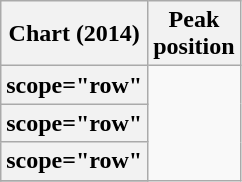<table class="wikitable plainrowheaders sortable" style="text-align:left;">
<tr>
<th scope="col">Chart (2014)</th>
<th scope="col">Peak<br>position</th>
</tr>
<tr>
<th>scope="row" </th>
</tr>
<tr>
<th>scope="row" </th>
</tr>
<tr>
<th>scope="row" </th>
</tr>
<tr>
</tr>
</table>
